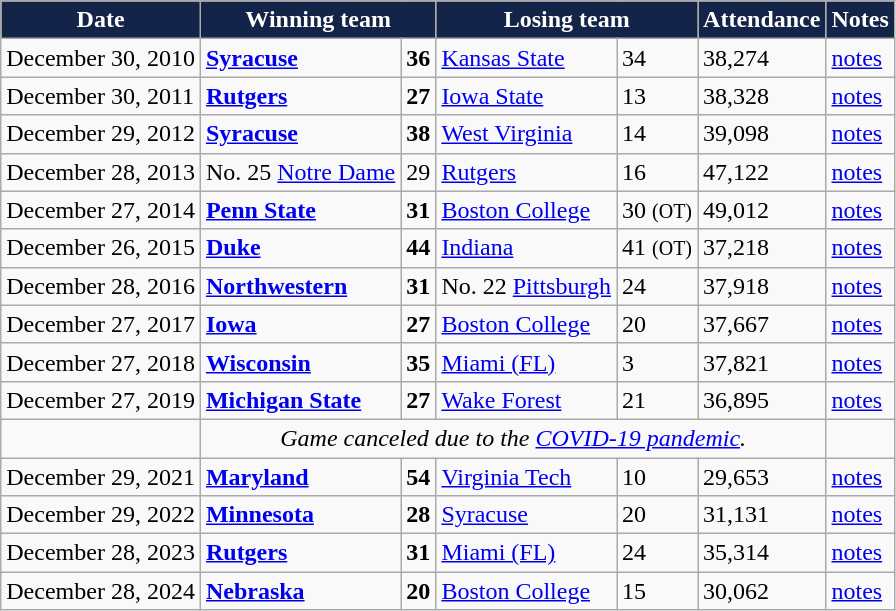<table class="wikitable">
<tr>
<th style="background:#132448; color:#FFFFFF;">Date</th>
<th style="background:#132448; color:#FFFFFF;" colspan="2">Winning team</th>
<th style="background:#132448; color:#FFFFFF; "colspan="2">Losing team</th>
<th style="background:#132448; color:#FFFFFF;">Attendance</th>
<th style="background:#132448; color:#FFFFFF;">Notes</th>
</tr>
<tr>
<td>December 30, 2010</td>
<td><strong><a href='#'>Syracuse</a></strong></td>
<td><strong>36</strong></td>
<td><a href='#'>Kansas State</a></td>
<td>34</td>
<td>38,274</td>
<td><a href='#'>notes</a></td>
</tr>
<tr>
<td>December 30, 2011</td>
<td><strong><a href='#'>Rutgers</a></strong></td>
<td><strong>27</strong></td>
<td><a href='#'>Iowa State</a></td>
<td>13</td>
<td>38,328</td>
<td><a href='#'>notes</a></td>
</tr>
<tr>
<td>December 29, 2012</td>
<td><strong><a href='#'>Syracuse</a></strong></td>
<td><strong>38</strong></td>
<td><a href='#'>West Virginia</a></td>
<td>14</td>
<td>39,098</td>
<td><a href='#'>notes</a></td>
</tr>
<tr>
<td>December 28, 2013</td>
<td>No. 25 <a href='#'>Notre Dame</a></td>
<td>29</td>
<td><a href='#'>Rutgers</a></td>
<td>16</td>
<td>47,122</td>
<td><a href='#'>notes</a></td>
</tr>
<tr>
<td>December 27, 2014</td>
<td><strong><a href='#'>Penn State</a></strong></td>
<td><strong>31</strong></td>
<td><a href='#'>Boston College</a></td>
<td>30 <small>(OT)</small></td>
<td>49,012</td>
<td><a href='#'>notes</a></td>
</tr>
<tr>
<td>December 26, 2015</td>
<td><strong><a href='#'>Duke</a></strong></td>
<td><strong>44</strong></td>
<td><a href='#'>Indiana</a></td>
<td>41 <small>(OT)</small></td>
<td>37,218</td>
<td><a href='#'>notes</a></td>
</tr>
<tr>
<td>December 28, 2016</td>
<td><strong><a href='#'>Northwestern</a></strong></td>
<td><strong>31</strong></td>
<td>No. 22 <a href='#'>Pittsburgh</a></td>
<td>24</td>
<td>37,918</td>
<td><a href='#'>notes</a></td>
</tr>
<tr>
<td>December 27, 2017</td>
<td><strong><a href='#'>Iowa</a></strong></td>
<td><strong>27</strong></td>
<td><a href='#'>Boston College</a></td>
<td>20</td>
<td>37,667</td>
<td><a href='#'>notes</a></td>
</tr>
<tr>
<td>December 27, 2018</td>
<td><strong><a href='#'>Wisconsin</a></strong></td>
<td><strong>35</strong></td>
<td><a href='#'>Miami (FL)</a></td>
<td>3</td>
<td>37,821</td>
<td><a href='#'>notes</a></td>
</tr>
<tr>
<td>December 27, 2019</td>
<td><strong><a href='#'>Michigan State</a></strong></td>
<td><strong>27</strong></td>
<td><a href='#'>Wake Forest</a></td>
<td>21</td>
<td>36,895</td>
<td><a href='#'>notes</a></td>
</tr>
<tr>
<td></td>
<td colspan=5 style="text-align:center"><em>Game canceled due to the <a href='#'>COVID-19 pandemic</a>.</em></td>
<td></td>
</tr>
<tr>
<td>December 29, 2021</td>
<td><strong><a href='#'>Maryland</a></strong></td>
<td><strong>54</strong></td>
<td><a href='#'>Virginia Tech</a></td>
<td>10</td>
<td>29,653</td>
<td><a href='#'>notes</a></td>
</tr>
<tr>
<td>December 29, 2022</td>
<td><strong><a href='#'>Minnesota</a></strong></td>
<td><strong>28</strong></td>
<td><a href='#'>Syracuse</a></td>
<td>20</td>
<td>31,131</td>
<td><a href='#'>notes</a></td>
</tr>
<tr>
<td>December 28, 2023</td>
<td><strong><a href='#'>Rutgers</a></strong></td>
<td><strong>31</strong></td>
<td><a href='#'>Miami (FL)</a></td>
<td>24</td>
<td>35,314</td>
<td><a href='#'>notes</a></td>
</tr>
<tr>
<td>December 28, 2024</td>
<td><strong><a href='#'>Nebraska</a></strong></td>
<td><strong>20</strong></td>
<td><a href='#'>Boston College</a></td>
<td>15</td>
<td>30,062</td>
<td><a href='#'>notes</a></td>
</tr>
</table>
